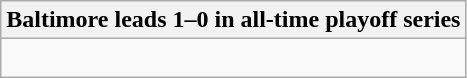<table class="wikitable collapsible collapsed">
<tr>
<th>Baltimore leads 1–0 in all-time playoff series</th>
</tr>
<tr>
<td><br></td>
</tr>
</table>
